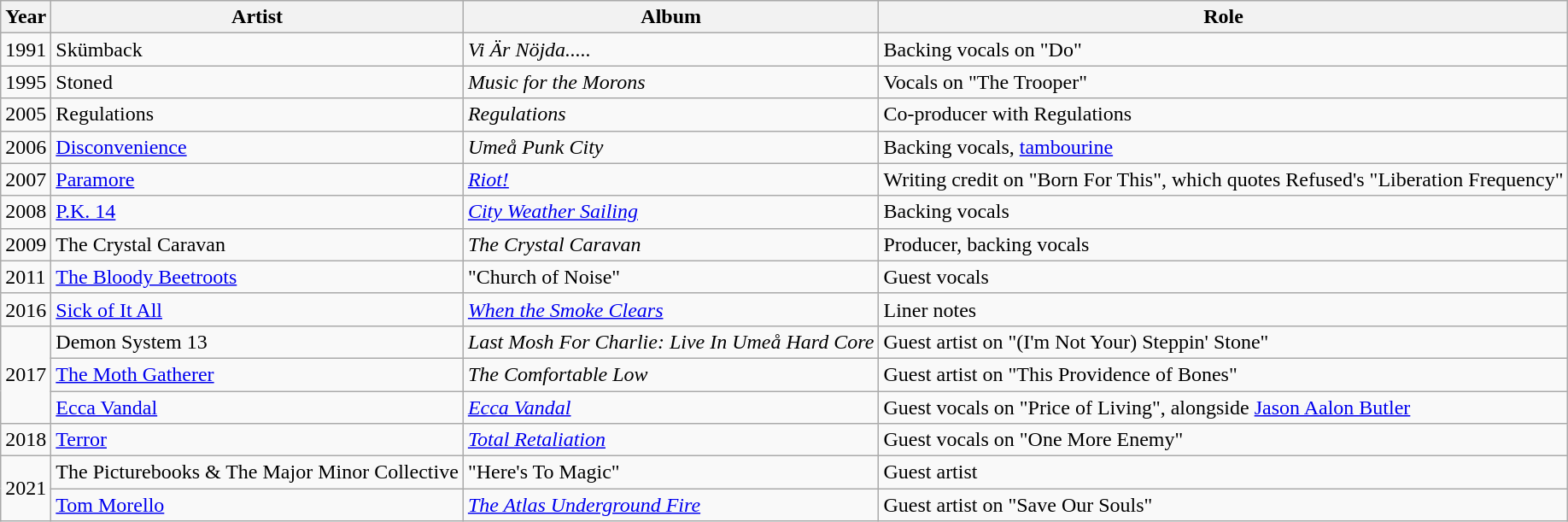<table class="wikitable">
<tr>
<th>Year</th>
<th>Artist</th>
<th>Album</th>
<th>Role</th>
</tr>
<tr>
<td>1991</td>
<td>Skümback</td>
<td><em>Vi Är Nöjda.....</em></td>
<td>Backing vocals on "Do"</td>
</tr>
<tr>
<td>1995</td>
<td>Stoned</td>
<td><em>Music for the Morons</em></td>
<td>Vocals on "The Trooper"</td>
</tr>
<tr>
<td>2005</td>
<td>Regulations</td>
<td><em>Regulations</em></td>
<td>Co-producer with Regulations</td>
</tr>
<tr>
<td>2006</td>
<td><a href='#'>Disconvenience</a></td>
<td><em>Umeå Punk City</em></td>
<td>Backing vocals, <a href='#'>tambourine</a></td>
</tr>
<tr>
<td>2007</td>
<td><a href='#'>Paramore</a></td>
<td><em><a href='#'>Riot!</a></em></td>
<td>Writing credit on "Born For This", which quotes Refused's "Liberation Frequency"</td>
</tr>
<tr>
<td>2008</td>
<td><a href='#'>P.K. 14</a></td>
<td><em><a href='#'>City Weather Sailing</a></em></td>
<td>Backing vocals</td>
</tr>
<tr>
<td>2009</td>
<td>The Crystal Caravan</td>
<td><em>The Crystal Caravan</em></td>
<td>Producer, backing vocals</td>
</tr>
<tr>
<td>2011</td>
<td><a href='#'>The Bloody Beetroots</a></td>
<td>"Church of Noise"</td>
<td>Guest vocals</td>
</tr>
<tr>
<td>2016</td>
<td><a href='#'>Sick of It All</a></td>
<td><a href='#'><em>When the Smoke Clears</em></a></td>
<td>Liner notes</td>
</tr>
<tr>
<td rowspan="3">2017</td>
<td>Demon System 13</td>
<td><em>Last Mosh For Charlie: Live In Umeå Hard Core</em></td>
<td>Guest artist on "(I'm Not Your) Steppin' Stone"</td>
</tr>
<tr>
<td><a href='#'>The Moth Gatherer</a></td>
<td><em>The Comfortable Low</em></td>
<td>Guest artist on "This Providence of Bones"</td>
</tr>
<tr>
<td><a href='#'>Ecca Vandal</a></td>
<td><a href='#'><em>Ecca Vandal</em></a></td>
<td>Guest vocals on "Price of Living", alongside <a href='#'>Jason Aalon Butler</a></td>
</tr>
<tr>
<td>2018</td>
<td><a href='#'>Terror</a></td>
<td><em><a href='#'>Total Retaliation</a></em></td>
<td>Guest vocals on "One More Enemy"</td>
</tr>
<tr>
<td rowspan="2">2021</td>
<td>The Picturebooks & The Major Minor Collective</td>
<td>"Here's To Magic"</td>
<td>Guest artist</td>
</tr>
<tr>
<td><a href='#'>Tom Morello</a></td>
<td><em><a href='#'>The Atlas Underground Fire</a></em></td>
<td>Guest artist on "Save Our Souls"</td>
</tr>
</table>
